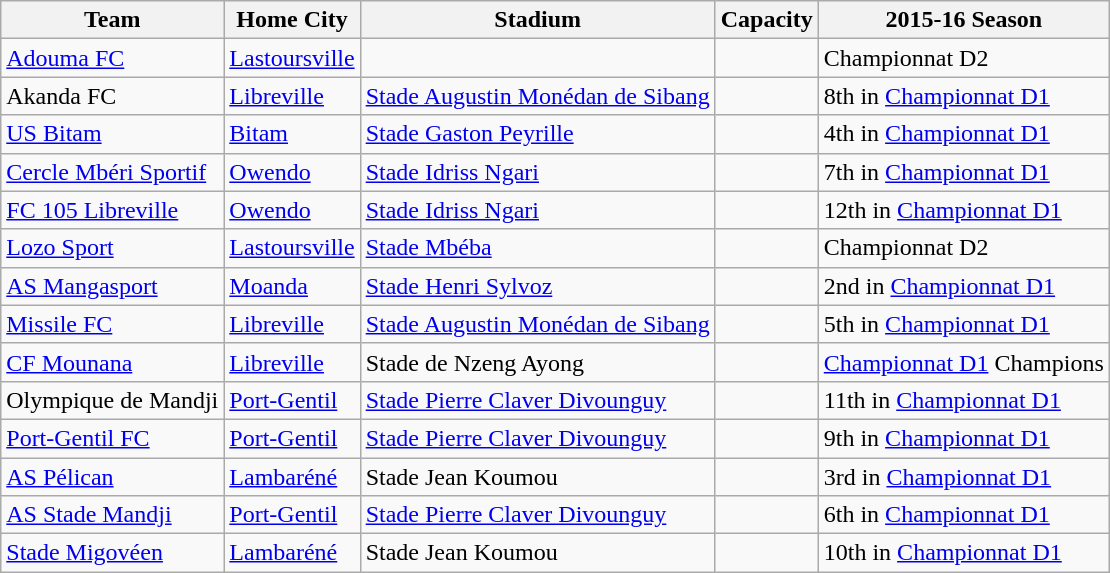<table class="wikitable">
<tr>
<th>Team</th>
<th>Home City</th>
<th>Stadium</th>
<th>Capacity</th>
<th>2015-16 Season</th>
</tr>
<tr>
<td><a href='#'>Adouma FC</a></td>
<td><a href='#'>Lastoursville</a></td>
<td></td>
<td></td>
<td>Championnat D2</td>
</tr>
<tr>
<td>Akanda FC</td>
<td><a href='#'>Libreville</a></td>
<td><a href='#'>Stade Augustin Monédan de Sibang</a></td>
<td></td>
<td>8th in <a href='#'>Championnat D1</a></td>
</tr>
<tr>
<td><a href='#'>US Bitam</a></td>
<td><a href='#'>Bitam</a></td>
<td><a href='#'>Stade Gaston Peyrille</a></td>
<td></td>
<td>4th in <a href='#'>Championnat D1</a></td>
</tr>
<tr>
<td><a href='#'>Cercle Mbéri Sportif</a></td>
<td><a href='#'>Owendo</a></td>
<td><a href='#'>Stade Idriss Ngari</a></td>
<td></td>
<td>7th in <a href='#'>Championnat D1</a></td>
</tr>
<tr>
<td><a href='#'>FC 105 Libreville</a></td>
<td><a href='#'>Owendo</a></td>
<td><a href='#'>Stade Idriss Ngari</a></td>
<td></td>
<td>12th in <a href='#'>Championnat D1</a></td>
</tr>
<tr>
<td><a href='#'>Lozo Sport</a></td>
<td><a href='#'>Lastoursville</a></td>
<td><a href='#'>Stade Mbéba</a></td>
<td></td>
<td>Championnat D2</td>
</tr>
<tr>
<td><a href='#'>AS Mangasport</a></td>
<td><a href='#'>Moanda</a></td>
<td><a href='#'>Stade Henri Sylvoz</a></td>
<td></td>
<td>2nd in <a href='#'>Championnat D1</a></td>
</tr>
<tr>
<td><a href='#'>Missile FC</a></td>
<td><a href='#'>Libreville</a></td>
<td><a href='#'>Stade Augustin Monédan de Sibang</a></td>
<td></td>
<td>5th in <a href='#'>Championnat D1</a></td>
</tr>
<tr>
<td><a href='#'>CF Mounana</a></td>
<td><a href='#'>Libreville</a></td>
<td>Stade de Nzeng Ayong</td>
<td></td>
<td><a href='#'>Championnat D1</a> Champions</td>
</tr>
<tr>
<td>Olympique de Mandji</td>
<td><a href='#'>Port-Gentil</a></td>
<td><a href='#'>Stade Pierre Claver Divounguy</a></td>
<td></td>
<td>11th in <a href='#'>Championnat D1</a></td>
</tr>
<tr>
<td><a href='#'>Port-Gentil FC</a></td>
<td><a href='#'>Port-Gentil</a></td>
<td><a href='#'>Stade Pierre Claver Divounguy</a></td>
<td></td>
<td>9th in <a href='#'>Championnat D1</a></td>
</tr>
<tr>
<td><a href='#'>AS Pélican</a></td>
<td><a href='#'>Lambaréné</a></td>
<td>Stade Jean Koumou</td>
<td></td>
<td>3rd in <a href='#'>Championnat D1</a></td>
</tr>
<tr>
<td><a href='#'>AS Stade Mandji</a></td>
<td><a href='#'>Port-Gentil</a></td>
<td><a href='#'>Stade Pierre Claver Divounguy</a></td>
<td></td>
<td>6th in <a href='#'>Championnat D1</a></td>
</tr>
<tr>
<td><a href='#'>Stade Migovéen</a></td>
<td><a href='#'>Lambaréné</a></td>
<td>Stade Jean Koumou</td>
<td></td>
<td>10th in <a href='#'>Championnat D1</a></td>
</tr>
</table>
